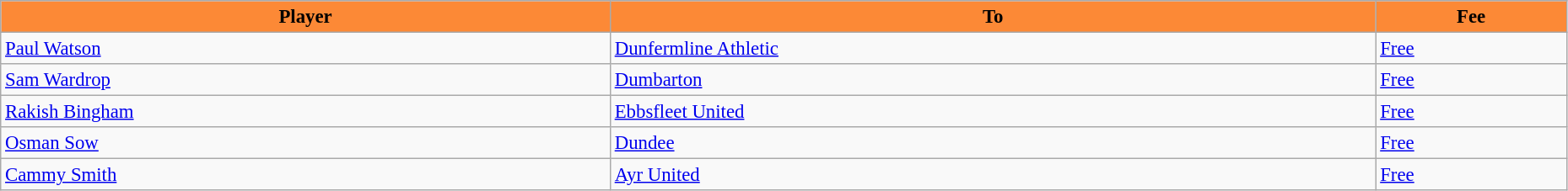<table class="wikitable" style="text-align:left; font-size:95%;width:98%;">
<tr>
<th style="background:#FC8936; color:black;">Player</th>
<th style="background:#FC8936; color:black;">To</th>
<th style="background:#FC8936; color:black;">Fee</th>
</tr>
<tr>
<td> <a href='#'>Paul Watson</a></td>
<td> <a href='#'>Dunfermline Athletic</a></td>
<td><a href='#'>Free</a></td>
</tr>
<tr>
<td> <a href='#'>Sam Wardrop</a></td>
<td> <a href='#'>Dumbarton</a></td>
<td><a href='#'>Free</a></td>
</tr>
<tr>
<td> <a href='#'>Rakish Bingham</a></td>
<td> <a href='#'>Ebbsfleet United</a></td>
<td><a href='#'>Free</a></td>
</tr>
<tr>
<td> <a href='#'>Osman Sow</a></td>
<td> <a href='#'>Dundee</a></td>
<td><a href='#'>Free</a></td>
</tr>
<tr>
<td> <a href='#'>Cammy Smith</a></td>
<td> <a href='#'>Ayr United</a></td>
<td><a href='#'>Free</a></td>
</tr>
</table>
